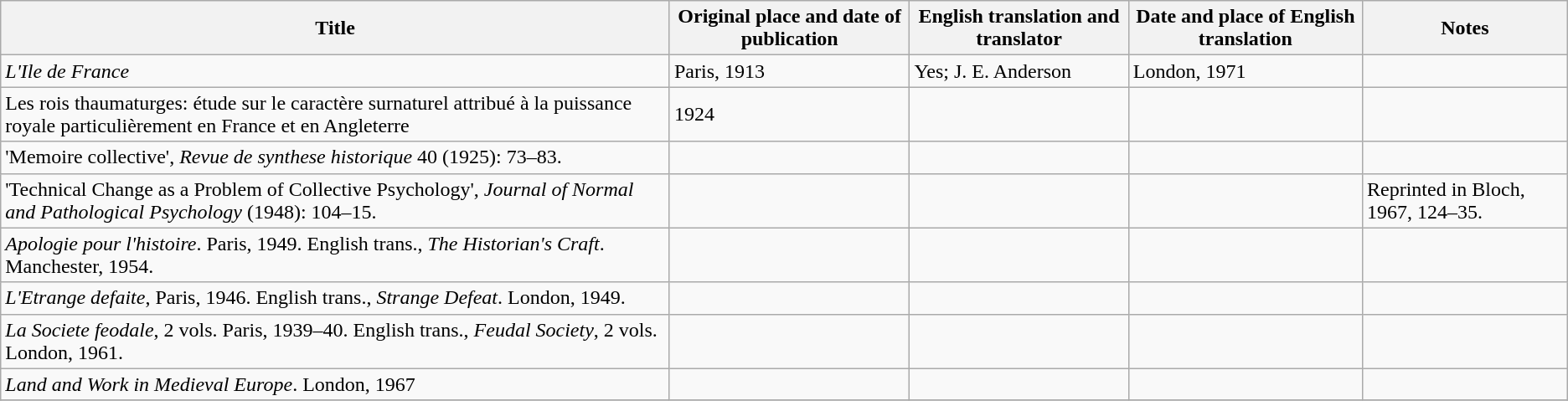<table class="wikitable">
<tr>
<th scope="col">Title</th>
<th scope="col">Original place and date of publication</th>
<th scope="col">English translation and translator</th>
<th scope="col">Date and place of English translation</th>
<th scope="col">Notes</th>
</tr>
<tr>
<td><em>L'Ile de France</em></td>
<td>Paris, 1913</td>
<td>Yes; J. E. Anderson</td>
<td>London, 1971</td>
<td></td>
</tr>
<tr>
<td>Les rois thaumaturges: étude sur le caractère surnaturel attribué à la puissance royale particulièrement en France et en Angleterre</td>
<td>1924</td>
<td></td>
<td></td>
<td></td>
</tr>
<tr>
<td>'Memoire collective', <em>Revue de synthese historique</em> 40 (1925): 73–83.</td>
<td></td>
<td></td>
<td></td>
<td></td>
</tr>
<tr>
<td>'Technical Change as a Problem of Collective Psychology', <em>Journal of Normal and Pathological Psychology</em> (1948): 104–15.</td>
<td></td>
<td></td>
<td></td>
<td>Reprinted in Bloch, 1967, 124–35.</td>
</tr>
<tr>
<td><em>Apologie pour l'histoire</em>. Paris, 1949. English trans., <em>The Historian's Craft</em>. Manchester, 1954.</td>
<td></td>
<td></td>
<td></td>
<td></td>
</tr>
<tr>
<td><em>L'Etrange defaite</em>, Paris, 1946. English trans., <em>Strange Defeat</em>. London, 1949.</td>
<td></td>
<td></td>
<td></td>
<td></td>
</tr>
<tr>
<td><em>La Societe feodale</em>, 2 vols. Paris, 1939–40. English trans., <em>Feudal Society</em>, 2 vols. London, 1961.</td>
<td></td>
<td></td>
<td></td>
<td></td>
</tr>
<tr>
<td><em>Land and Work in Medieval Europe</em>. London, 1967</td>
<td></td>
<td></td>
<td></td>
<td></td>
</tr>
<tr>
</tr>
</table>
